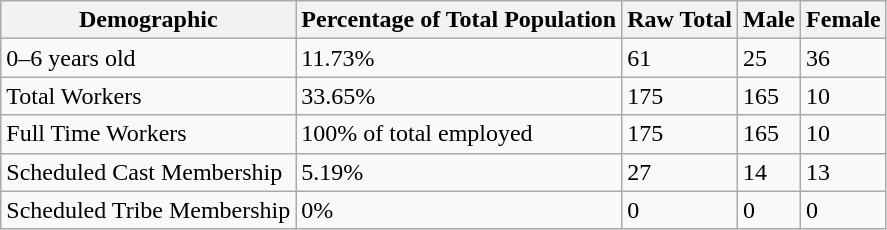<table class="wikitable">
<tr>
<th>Demographic</th>
<th>Percentage of Total Population</th>
<th>Raw Total</th>
<th>Male</th>
<th>Female</th>
</tr>
<tr>
<td>0–6 years old</td>
<td>11.73%</td>
<td>61</td>
<td>25</td>
<td>36</td>
</tr>
<tr>
<td>Total Workers</td>
<td>33.65%</td>
<td>175</td>
<td>165</td>
<td>10</td>
</tr>
<tr>
<td>Full Time Workers</td>
<td>100% of total employed</td>
<td>175</td>
<td>165</td>
<td>10</td>
</tr>
<tr>
<td>Scheduled Cast Membership</td>
<td>5.19%</td>
<td>27</td>
<td>14</td>
<td>13</td>
</tr>
<tr>
<td>Scheduled Tribe Membership</td>
<td>0%</td>
<td>0</td>
<td>0</td>
<td>0</td>
</tr>
</table>
